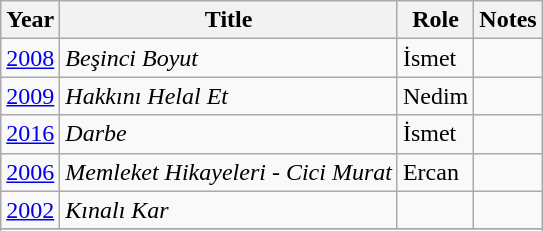<table class="wikitable" style="font-size: 100%;">
<tr>
<th>Year</th>
<th>Title</th>
<th>Role</th>
<th>Notes</th>
</tr>
<tr>
<td><a href='#'>2008</a></td>
<td><em>Beşinci Boyut</em></td>
<td>İsmet</td>
<td></td>
</tr>
<tr>
<td><a href='#'>2009</a></td>
<td><em>Hakkını Helal Et</em></td>
<td>Nedim</td>
<td></td>
</tr>
<tr>
<td><a href='#'>2016</a></td>
<td><em>Darbe</em></td>
<td>İsmet</td>
<td></td>
</tr>
<tr>
<td><a href='#'>2006</a></td>
<td><em>Memleket Hikayeleri - Cici Murat</em></td>
<td>Ercan</td>
<td></td>
</tr>
<tr>
<td><a href='#'>2002</a></td>
<td><em>Kınalı Kar</em></td>
<td></td>
<td></td>
</tr>
<tr || || >
</tr>
<tr>
</tr>
</table>
